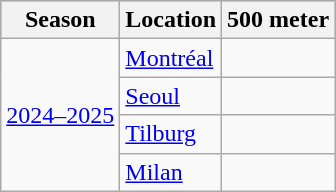<table class="wikitable" style="display: inline-table;">
<tr align="center" bgcolor="#b0c4de">
<th>Season</th>
<th>Location</th>
<th>500 meter</th>
</tr>
<tr>
<td rowspan=4><a href='#'>2024–2025</a></td>
<td> <a href='#'>Montréal</a></td>
<td style="text-align:center;"></td>
</tr>
<tr>
<td> <a href='#'>Seoul</a></td>
<td style="text-align:center;"></td>
</tr>
<tr>
<td> <a href='#'>Tilburg</a></td>
<td style="text-align:center;"></td>
</tr>
<tr>
<td> <a href='#'>Milan</a></td>
<td style="text-align:center;"></td>
</tr>
</table>
